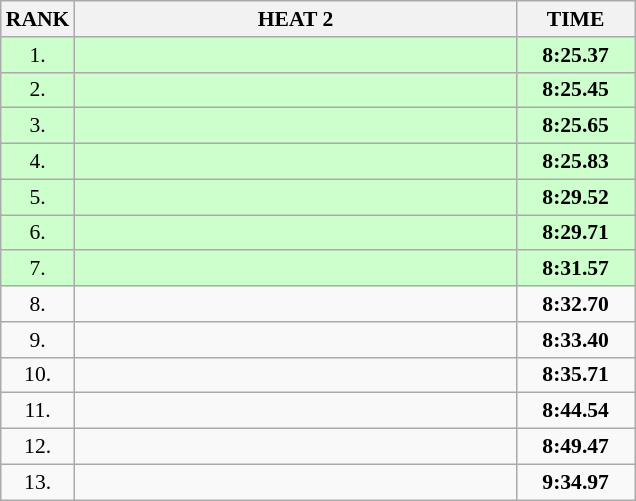<table class="wikitable" style="border-collapse: collapse; font-size: 90%;">
<tr>
<th>RANK</th>
<th style="width: 20em">HEAT 2</th>
<th style="width: 5em">TIME</th>
</tr>
<tr style="background:#ccffcc;">
<td align="center">1.</td>
<td></td>
<td align="center"><strong>8:25.37</strong></td>
</tr>
<tr style="background:#ccffcc;">
<td align="center">2.</td>
<td></td>
<td align="center"><strong>8:25.45</strong></td>
</tr>
<tr style="background:#ccffcc;">
<td align="center">3.</td>
<td></td>
<td align="center"><strong>8:25.65</strong></td>
</tr>
<tr style="background:#ccffcc;">
<td align="center">4.</td>
<td></td>
<td align="center"><strong>8:25.83</strong></td>
</tr>
<tr style="background:#ccffcc;">
<td align="center">5.</td>
<td></td>
<td align="center"><strong>8:29.52</strong></td>
</tr>
<tr style="background:#ccffcc;">
<td align="center">6.</td>
<td></td>
<td align="center"><strong>8:29.71</strong></td>
</tr>
<tr style="background:#ccffcc;">
<td align="center">7.</td>
<td></td>
<td align="center"><strong>8:31.57</strong></td>
</tr>
<tr>
<td align="center">8.</td>
<td></td>
<td align="center"><strong>8:32.70</strong></td>
</tr>
<tr>
<td align="center">9.</td>
<td></td>
<td align="center"><strong>8:33.40</strong></td>
</tr>
<tr>
<td align="center">10.</td>
<td></td>
<td align="center"><strong>8:35.71</strong></td>
</tr>
<tr>
<td align="center">11.</td>
<td></td>
<td align="center"><strong>8:44.54</strong></td>
</tr>
<tr>
<td align="center">12.</td>
<td></td>
<td align="center"><strong>8:49.47</strong></td>
</tr>
<tr>
<td align="center">13.</td>
<td></td>
<td align="center"><strong>9:34.97</strong></td>
</tr>
</table>
